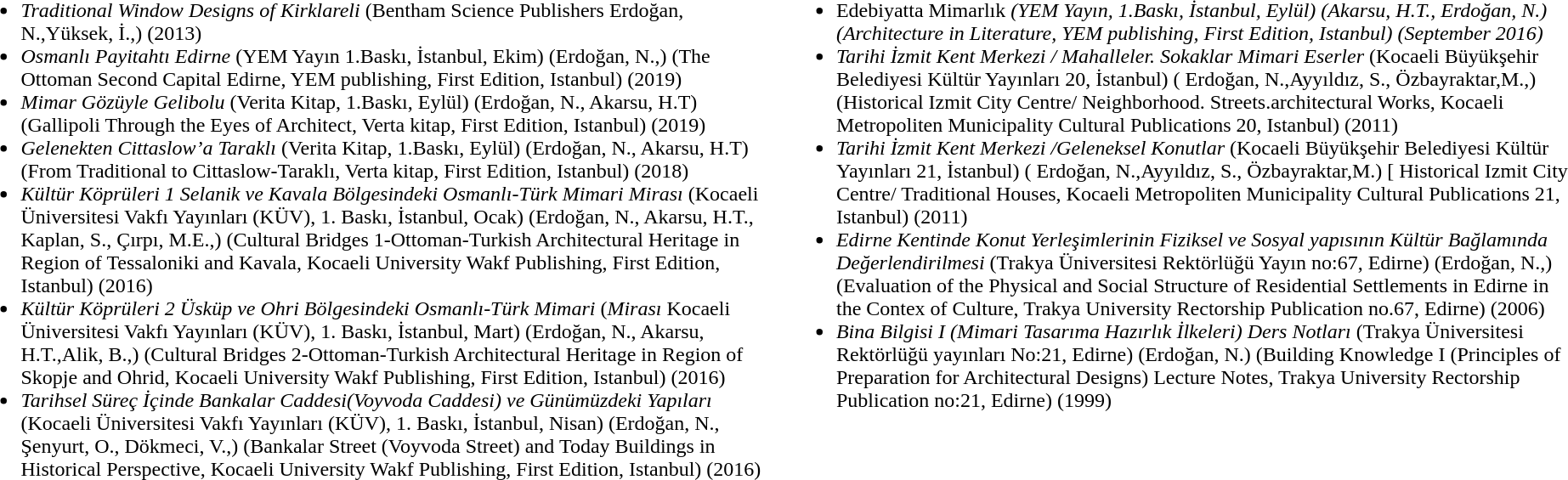<table>
<tr>
<td valign="top"><br><ul><li><em>Traditional Window Designs of Kirklareli</em> (Bentham Science Publishers  Erdoğan, N.,Yüksek, İ.,) (2013)</li><li><em>Osmanlı Payitahtı Edirne</em>  (YEM Yayın 1.Baskı, İstanbul, Ekim) (Erdoğan, N.,) (The Ottoman Second Capital Edirne, YEM publishing, First Edition, Istanbul) (2019)</li><li><em>Mimar Gözüyle Gelibolu</em> (Verita Kitap, 1.Baskı, Eylül)  (Erdoğan, N., Akarsu, H.T) (Gallipoli Through the Eyes of Architect, Verta kitap, First Edition, Istanbul) (2019)</li><li><em>Gelenekten Cittaslow’a Taraklı</em> (Verita Kitap, 1.Baskı, Eylül) (Erdoğan, N., Akarsu, H.T) (From Traditional to Cittaslow-Taraklı, Verta kitap, First Edition, Istanbul) (2018)</li><li><em>Kültür Köprüleri 1 Selanik ve Kavala Bölgesindeki Osmanlı-Türk Mimari Mirası</em> (Kocaeli Üniversitesi Vakfı Yayınları (KÜV), 1. Baskı, İstanbul, Ocak) (Erdoğan, N., Akarsu, H.T., Kaplan, S., Çırpı, M.E.,) (Cultural Bridges 1-Ottoman-Turkish Architectural Heritage in Region of Tessaloniki and Kavala, Kocaeli University Wakf Publishing, First Edition, Istanbul) (2016)</li><li><em>Kültür Köprüleri 2 Üsküp ve Ohri Bölgesindeki Osmanlı-Türk Mimari</em> (<em>Mirası</em> Kocaeli Üniversitesi Vakfı Yayınları (KÜV), 1. Baskı, İstanbul, Mart) (Erdoğan, N., Akarsu, H.T.,Alik, B.,) (Cultural Bridges 2-Ottoman-Turkish Architectural Heritage in Region of Skopje and Ohrid, Kocaeli University Wakf Publishing, First Edition, Istanbul) (2016)</li><li><em>Tarihsel Süreç İçinde Bankalar Caddesi(Voyvoda Caddesi) ve Günümüzdeki Yapıları</em> (Kocaeli Üniversitesi Vakfı Yayınları (KÜV), 1. Baskı, İstanbul, Nisan) (Erdoğan, N., Şenyurt, O., Dökmeci, V.,) (Bankalar Street (Voyvoda Street) and Today Buildings in Historical Perspective, Kocaeli University Wakf Publishing, First Edition, Istanbul) (2016)</li></ul></td>
<td valign="top"><br><ul><li>Edebiyatta Mimarlık<em> (YEM Yayın, 1.Baskı, İstanbul, Eylül) (Akarsu, H.T., Erdoğan, N.) (Architecture in Literature, YEM publishing, First Edition, Istanbul) (September 2016)</em></li><li><em>Tarihi İzmit Kent Merkezi / Mahalleler. Sokaklar Mimari Eserler</em> (Kocaeli Büyükşehir Belediyesi Kültür Yayınları 20, İstanbul)  ( Erdoğan, N.,Ayyıldız, S., Özbayraktar,M.,) (Historical Izmit City Centre/ Neighborhood. Streets.architectural Works, Kocaeli Metropoliten Municipality Cultural Publications 20, Istanbul) (2011)</li><li><em>Tarihi İzmit Kent Merkezi /Geleneksel Konutlar</em> (Kocaeli Büyükşehir Belediyesi Kültür Yayınları 21, İstanbul) ( Erdoğan, N.,Ayyıldız, S., Özbayraktar,M.) [ Historical Izmit City Centre/ Traditional Houses, Kocaeli Metropoliten Municipality Cultural Publications 21, Istanbul) (2011)</li><li><em>Edirne Kentinde Konut Yerleşimlerinin Fiziksel ve Sosyal yapısının Kültür Bağlamında Değerlendirilmesi</em> (Trakya Üniversitesi Rektörlüğü Yayın no:67,  Edirne) (Erdoğan, N.,) (Evaluation of the Physical and Social Structure of Residential Settlements in Edirne in the Contex of Culture, Trakya University Rectorship Publication no.67, Edirne) (2006)</li><li><em>Bina Bilgisi I (Mimari Tasarıma Hazırlık İlkeleri) Ders Notları</em> (Trakya Üniversitesi Rektörlüğü yayınları No:21, Edirne) (Erdoğan, N.) (Building Knowledge I (Principles of Preparation for Architectural Designs) Lecture Notes, Trakya University Rectorship Publication no:21, Edirne) (1999)</li></ul></td>
</tr>
</table>
